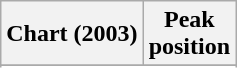<table class="wikitable sortable plainrowheaders" style="text-align:center">
<tr>
<th scope="col">Chart (2003)</th>
<th scope="col">Peak<br>position</th>
</tr>
<tr>
</tr>
<tr>
</tr>
<tr>
</tr>
<tr>
</tr>
<tr>
</tr>
<tr>
</tr>
<tr>
</tr>
<tr>
</tr>
<tr>
</tr>
<tr>
</tr>
<tr>
</tr>
<tr>
</tr>
</table>
